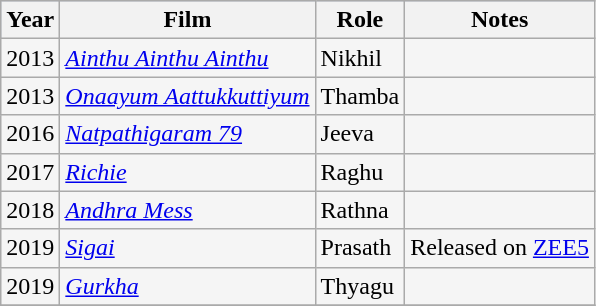<table class="wikitable sortable" style="background:#f5f5f5;">
<tr style="background:#B0C4DE;">
<th>Year</th>
<th>Film</th>
<th>Role</th>
<th class=unsortable>Notes</th>
</tr>
<tr>
<td>2013</td>
<td><em><a href='#'>Ainthu Ainthu Ainthu</a></em></td>
<td>Nikhil</td>
<td></td>
</tr>
<tr>
<td>2013</td>
<td><em><a href='#'>Onaayum Aattukkuttiyum</a></em></td>
<td>Thamba</td>
<td></td>
</tr>
<tr>
<td>2016</td>
<td><em><a href='#'>Natpathigaram 79</a></em></td>
<td>Jeeva</td>
<td></td>
</tr>
<tr>
<td>2017</td>
<td><em><a href='#'>Richie</a></em></td>
<td>Raghu</td>
<td></td>
</tr>
<tr>
<td>2018</td>
<td><em><a href='#'>Andhra Mess</a></em></td>
<td>Rathna</td>
<td></td>
</tr>
<tr>
<td>2019</td>
<td><em><a href='#'>Sigai</a></em></td>
<td>Prasath</td>
<td>Released on <a href='#'>ZEE5</a></td>
</tr>
<tr>
<td>2019</td>
<td><em><a href='#'>Gurkha</a></em></td>
<td>Thyagu</td>
<td></td>
</tr>
<tr>
</tr>
</table>
